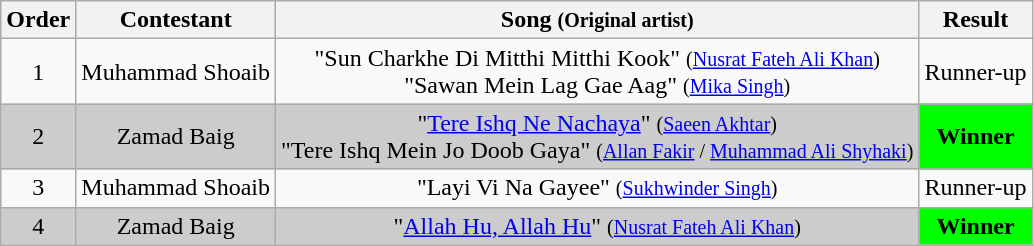<table class="wikitable plainrowheaders" style="text-align:center;">
<tr style="background:#f2f2f2;">
<th scope="col">Order </th>
<th scope="col">Contestant</th>
<th scope="col">Song <small>(Original artist)</small></th>
<th scope="col">Result</th>
</tr>
<tr>
<td>1</td>
<td scope="row">Muhammad Shoaib</td>
<td>"Sun Charkhe Di Mitthi Mitthi Kook" <small>(<a href='#'>Nusrat Fateh Ali Khan</a>)</small><br>"Sawan Mein Lag Gae Aag" <small>(<a href='#'>Mika Singh</a>)</small></td>
<td>Runner-up</td>
</tr>
<tr style="background:#ccc;">
<td>2</td>
<td scope="row">Zamad Baig</td>
<td>"<a href='#'>Tere Ishq Ne Nachaya</a>" <small>(<a href='#'>Saeen Akhtar</a>)</small><br>"Tere Ishq Mein Jo Doob Gaya" <small>(<a href='#'>Allan Fakir</a> / <a href='#'>Muhammad Ali Shyhaki</a>)</small></td>
<td style="background:lime;"><strong>Winner</strong></td>
</tr>
<tr>
<td>3</td>
<td scope="row">Muhammad Shoaib</td>
<td>"Layi Vi Na Gayee" <small>(<a href='#'>Sukhwinder Singh</a>)</small></td>
<td>Runner-up</td>
</tr>
<tr style="background:#ccc;">
<td>4</td>
<td scope="row">Zamad Baig</td>
<td>"<a href='#'>Allah Hu, Allah Hu</a>" <small> (<a href='#'>Nusrat Fateh Ali Khan</a>)</small></td>
<td style="background:lime;"><strong>Winner</strong></td>
</tr>
</table>
